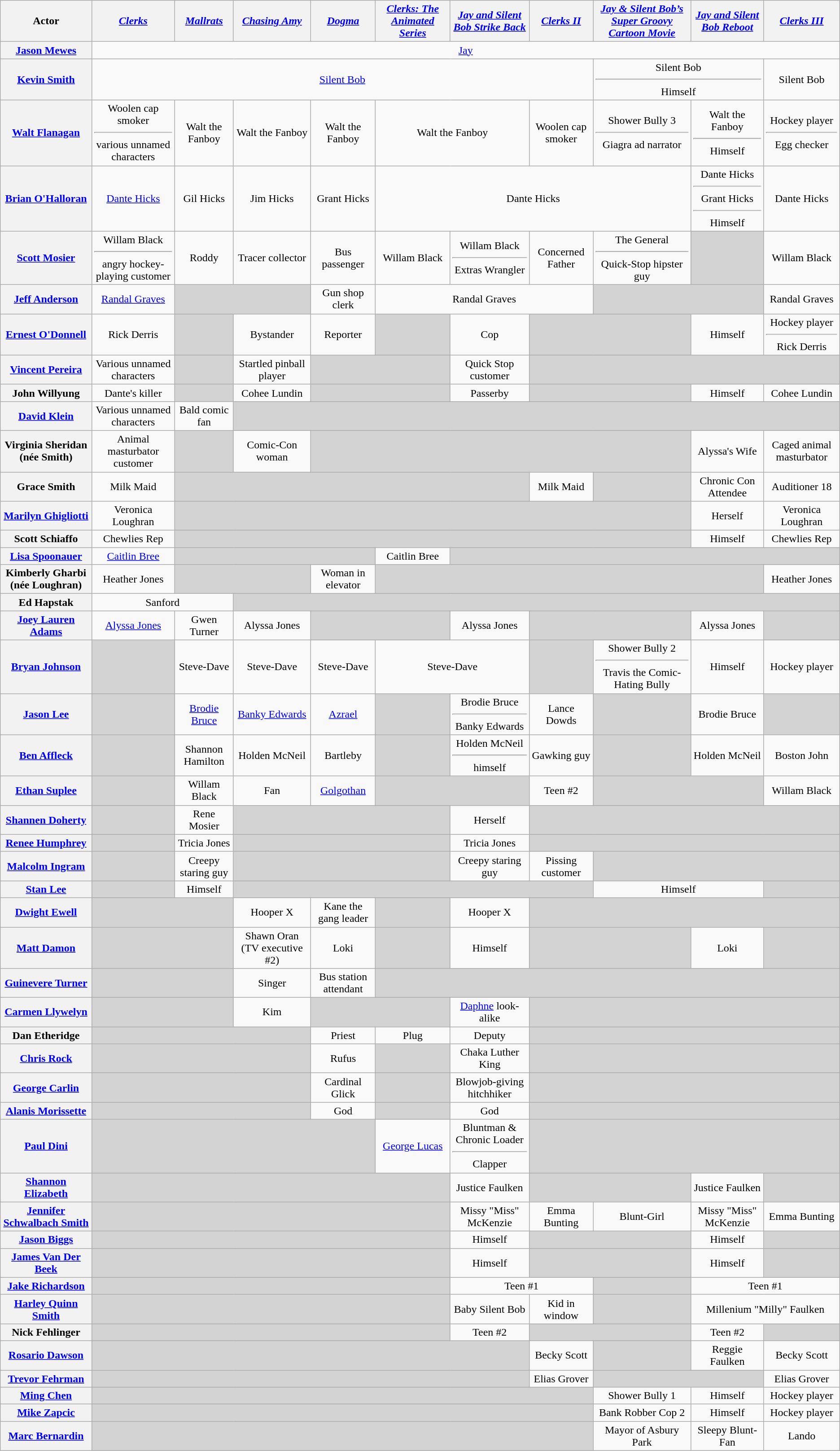<table class="wikitable" style="text-align: center">
<tr>
<th>Actor</th>
<th><em><a href='#'>Clerks</a></em></th>
<th><em><a href='#'>Mallrats</a></em></th>
<th><em><a href='#'>Chasing Amy</a></em></th>
<th><em><a href='#'>Dogma</a></em></th>
<th><em><a href='#'>Clerks: The Animated Series</a></em></th>
<th><em><a href='#'>Jay and Silent Bob Strike Back</a></em></th>
<th><em><a href='#'>Clerks II</a></em></th>
<th><em><a href='#'>Jay & Silent Bob’s Super Groovy Cartoon Movie</a></em></th>
<th><em><a href='#'>Jay and Silent Bob Reboot</a></em></th>
<th><em><a href='#'>Clerks III</a></em></th>
</tr>
<tr>
<th><a href='#'>Jason Mewes</a></th>
<td colspan="10"><a href='#'>Jay</a></td>
</tr>
<tr>
<th><a href='#'>Kevin Smith</a></th>
<td colspan="7"><a href='#'>Silent Bob</a></td>
<td colspan="2">Silent Bob<hr>Himself</td>
<td>Silent Bob</td>
</tr>
<tr>
<th><a href='#'>Walt Flanagan</a></th>
<td>Woolen cap smoker<hr>various unnamed characters</td>
<td>Walt the Fanboy</td>
<td>Walt the Fanboy<br></td>
<td>Walt the Fanboy<br></td>
<td colspan="2">Walt the Fanboy</td>
<td>Woolen cap smoker</td>
<td>Shower Bully 3<hr>Giagra ad narrator</td>
<td>Walt the Fanboy<hr>Himself</td>
<td>Hockey player<hr>Egg checker</td>
</tr>
<tr>
<th><a href='#'>Brian O'Halloran</a></th>
<td><a href='#'>Dante Hicks</a></td>
<td>Gil Hicks</td>
<td>Jim Hicks</td>
<td>Grant Hicks</td>
<td colspan="4">Dante Hicks</td>
<td>Dante Hicks<hr>Grant Hicks<hr>Himself</td>
<td>Dante Hicks</td>
</tr>
<tr>
<th><a href='#'>Scott Mosier</a></th>
<td>Willam Black<hr>angry hockey-playing customer</td>
<td>Roddy</td>
<td>Tracer collector</td>
<td>Bus passenger</td>
<td>Willam Black <br></td>
<td>Willam Black<hr>Extras Wrangler</td>
<td>Concerned Father</td>
<td>The General<hr>Quick-Stop hipster guy</td>
<td style="background:#d3d3d3;"></td>
<td>Willam Black<br></td>
</tr>
<tr>
<th><a href='#'>Jeff Anderson</a></th>
<td><a href='#'>Randal Graves</a></td>
<td colspan="2" style="background:#d3d3d3;"></td>
<td>Gun shop clerk</td>
<td colspan="3">Randal Graves</td>
<td colspan="2" style="background:#d3d3d3;"></td>
<td>Randal Graves</td>
</tr>
<tr>
<th><a href='#'>Ernest O'Donnell</a></th>
<td>Rick Derris</td>
<td style="background:#d3d3d3;"></td>
<td>Bystander</td>
<td>Reporter<br></td>
<td style="background:#d3d3d3;"></td>
<td>Cop</td>
<td colspan="2" style="background:#d3d3d3;"></td>
<td>Himself</td>
<td>Hockey player<hr>Rick Derris</td>
</tr>
<tr>
<th><a href='#'>Vincent Pereira</a></th>
<td>Various unnamed characters</td>
<td style="background:#d3d3d3;"></td>
<td>Startled pinball player</td>
<td colspan="2" style="background:#d3d3d3;"></td>
<td>Quick Stop customer</td>
<td colspan="4" style="background:#d3d3d3;"></td>
</tr>
<tr>
<th>John Willyung</th>
<td>Dante's killer<br></td>
<td style="background:#d3d3d3;"></td>
<td>Cohee Lundin</td>
<td colspan="2" style="background:#d3d3d3;"></td>
<td>Passerby</td>
<td colspan="2" style="background:#d3d3d3;"></td>
<td>Himself</td>
<td>Cohee Lundin</td>
</tr>
<tr>
<th><a href='#'>David Klein</a></th>
<td>Various unnamed characters</td>
<td>Bald comic fan</td>
<td colspan="8" style="background:#d3d3d3;"></td>
</tr>
<tr>
<th>Virginia Sheridan (née Smith)</th>
<td>Animal masturbator customer</td>
<td style="background:#d3d3d3;"></td>
<td>Comic-Con woman</td>
<td colspan="5" style="background:#d3d3d3;"></td>
<td>Alyssa's Wife</td>
<td>Caged animal masturbator</td>
</tr>
<tr>
<th>Grace Smith</th>
<td>Milk Maid</td>
<td colspan="5" style="background:#d3d3d3;"></td>
<td>Milk Maid</td>
<td style="background:#d3d3d3;"></td>
<td>Chronic Con Attendee</td>
<td>Auditioner 18</td>
</tr>
<tr>
<th><a href='#'>Marilyn Ghigliotti</a></th>
<td>Veronica Loughran</td>
<td colspan="7" style="background:#d3d3d3;"></td>
<td>Herself</td>
<td>Veronica Loughran</td>
</tr>
<tr>
<th>Scott Schiaffo</th>
<td>Chewlies Rep</td>
<td colspan="7" style="background:#d3d3d3;"></td>
<td>Himself</td>
<td>Chewlies Rep</td>
</tr>
<tr>
<th><a href='#'>Lisa Spoonauer</a></th>
<td><a href='#'>Caitlin Bree</a></td>
<td colspan="3" style="background:#d3d3d3;"></td>
<td>Caitlin Bree</td>
<td colspan="5" style="background:#d3d3d3;"></td>
</tr>
<tr>
<th>Kimberly Gharbi (née Loughran)</th>
<td>Heather Jones</td>
<td colspan="2" style="background:#d3d3d3;"></td>
<td>Woman in elevator<br></td>
<td colspan="5" style="background:#d3d3d3;"></td>
<td>Heather Jones</td>
</tr>
<tr>
<th>Ed Hapstak</th>
<td colspan="2">Sanford</td>
<td colspan="8" style="background:#d3d3d3;"></td>
</tr>
<tr>
<th><a href='#'>Joey Lauren Adams</a></th>
<td><a href='#'>Alyssa Jones</a><br></td>
<td>Gwen Turner</td>
<td>Alyssa Jones</td>
<td colspan="2" style="background:#d3d3d3;"></td>
<td>Alyssa Jones</td>
<td colspan="2" style="background:#d3d3d3;"></td>
<td>Alyssa Jones</td>
<td style="background:#d3d3d3;"></td>
</tr>
<tr>
<th><a href='#'>Bryan Johnson</a></th>
<td style="background:#d3d3d3;"></td>
<td>Steve-Dave</td>
<td>Steve-Dave<br></td>
<td>Steve-Dave<br></td>
<td colspan="2">Steve-Dave</td>
<td style="background:#d3d3d3;"></td>
<td>Shower Bully 2<hr>Travis the Comic-Hating Bully</td>
<td>Himself</td>
<td>Hockey player</td>
</tr>
<tr>
<th><a href='#'>Jason Lee</a></th>
<td style="background:#d3d3d3;"></td>
<td><a href='#'>Brodie Bruce</a></td>
<td><a href='#'>Banky Edwards</a></td>
<td><a href='#'>Azrael</a></td>
<td style="background:#d3d3d3;"></td>
<td>Brodie Bruce<hr>Banky Edwards</td>
<td>Lance Dowds</td>
<td style="background:#d3d3d3;"></td>
<td>Brodie Bruce</td>
<td style="background:#d3d3d3;"></td>
</tr>
<tr>
<th><a href='#'>Ben Affleck</a></th>
<td style="background:#d3d3d3;"></td>
<td>Shannon Hamilton</td>
<td>Holden McNeil</td>
<td>Bartleby</td>
<td style="background:#d3d3d3;"></td>
<td>Holden McNeil<hr>himself</td>
<td>Gawking guy</td>
<td style="background:#d3d3d3;"></td>
<td>Holden McNeil</td>
<td>Boston John<br></td>
</tr>
<tr>
<th><a href='#'>Ethan Suplee</a></th>
<td style="background:#d3d3d3;"></td>
<td>Willam Black</td>
<td>Fan</td>
<td><a href='#'>Golgothan</a><br></td>
<td colspan="2" style="background:#d3d3d3;"></td>
<td>Teen #2</td>
<td colspan="2" style="background:#d3d3d3;"></td>
<td>Willam Black<br></td>
</tr>
<tr>
<th><a href='#'>Shannen Doherty</a></th>
<td style="background:#d3d3d3;"></td>
<td>Rene Mosier</td>
<td colspan="3" style="background:#d3d3d3;"></td>
<td>Herself</td>
<td colspan="4" style="background:#d3d3d3;"></td>
</tr>
<tr>
<th><a href='#'>Renee Humphrey</a></th>
<td style="background:#d3d3d3;"></td>
<td>Tricia Jones</td>
<td colspan="3" style="background:#d3d3d3;"></td>
<td>Tricia Jones</td>
<td colspan="4" style="background:#d3d3d3;"></td>
</tr>
<tr>
<th><a href='#'>Malcolm Ingram</a></th>
<td style="background:#d3d3d3;"></td>
<td>Creepy staring guy</td>
<td colspan="3" style="background:#d3d3d3;"></td>
<td>Creepy staring guy</td>
<td>Pissing customer</td>
<td colspan="3" style="background:#d3d3d3;"></td>
</tr>
<tr>
<th><a href='#'>Stan Lee</a></th>
<td style="background:#d3d3d3;"></td>
<td>Himself</td>
<td colspan="5" style="background:#d3d3d3;"></td>
<td colspan="2">Himself</td>
<td style="background:#d3d3d3;"></td>
</tr>
<tr>
<th><a href='#'>Dwight Ewell</a></th>
<td colspan="2" style="background:#d3d3d3;"></td>
<td>Hooper X</td>
<td>Kane the gang leader</td>
<td style="background:#d3d3d3;"></td>
<td>Hooper X</td>
<td colspan="4" style="background:#d3d3d3;"></td>
</tr>
<tr>
<th><a href='#'>Matt Damon</a></th>
<td colspan="2" style="background:#d3d3d3;"></td>
<td>Shawn Oran (TV executive #2)</td>
<td>Loki</td>
<td style="background:#d3d3d3;"></td>
<td>Himself</td>
<td colspan="2" style="background:#d3d3d3;"></td>
<td>Loki</td>
<td style="background:#d3d3d3;"></td>
</tr>
<tr>
<th><a href='#'>Guinevere Turner</a></th>
<td colspan="2" style="background:#d3d3d3;"></td>
<td>Singer</td>
<td>Bus station attendant</td>
<td colspan="6" style="background:#d3d3d3;"></td>
</tr>
<tr>
<th><a href='#'>Carmen Llywelyn</a></th>
<td colspan="2" style="background:#d3d3d3;"></td>
<td>Kim</td>
<td colspan="2" style="background:#d3d3d3;"></td>
<td><a href='#'>Daphne</a> look-alike</td>
<td colspan="4" style="background:#d3d3d3;"></td>
</tr>
<tr>
<th>Dan Etheridge</th>
<td colspan="3" style="background:#d3d3d3;"></td>
<td>Priest</td>
<td>Plug</td>
<td>Deputy</td>
<td colspan="4" style="background:#d3d3d3;"></td>
</tr>
<tr>
<th><a href='#'>Chris Rock</a></th>
<td colspan="3" style="background:#d3d3d3;"></td>
<td>Rufus</td>
<td style="background:#d3d3d3;"></td>
<td>Chaka Luther King</td>
<td colspan="4" style="background:#d3d3d3;"></td>
</tr>
<tr>
<th><a href='#'>George Carlin</a></th>
<td colspan="3" style="background:#d3d3d3;"></td>
<td>Cardinal Glick</td>
<td style="background:#d3d3d3;"></td>
<td>Blowjob-giving hitchhiker</td>
<td colspan="4" style="background:#d3d3d3;"></td>
</tr>
<tr>
<th><a href='#'>Alanis Morissette</a></th>
<td colspan="3" style="background:#d3d3d3;"></td>
<td>God</td>
<td style="background:#d3d3d3;"></td>
<td>God</td>
<td colspan="4" style="background:#d3d3d3;"></td>
</tr>
<tr>
<th><a href='#'>Paul Dini</a></th>
<td colspan="4" style="background:#d3d3d3;"></td>
<td><a href='#'>George Lucas</a></td>
<td>Bluntman & Chronic Loader<hr>Clapper</td>
<td colspan="4" style="background:#d3d3d3;"></td>
</tr>
<tr>
<th><a href='#'>Shannon Elizabeth</a></th>
<td colspan="5" style="background:#d3d3d3;"></td>
<td>Justice Faulken</td>
<td colspan="2" style="background:#d3d3d3;"></td>
<td>Justice Faulken</td>
<td style="background:#d3d3d3;"></td>
</tr>
<tr>
<th><a href='#'>Jennifer Schwalbach Smith</a></th>
<td colspan="5" style="background:#d3d3d3;"></td>
<td>Missy "Miss" McKenzie</td>
<td>Emma Bunting</td>
<td>Blunt-Girl</td>
<td>Missy "Miss" McKenzie</td>
<td>Emma Bunting</td>
</tr>
<tr>
<th><a href='#'>Jason Biggs</a></th>
<td colspan="5" style="background:#d3d3d3;"></td>
<td>Himself</td>
<td colspan="2" style="background:#d3d3d3;"></td>
<td>Himself</td>
<td style="background:#d3d3d3;"></td>
</tr>
<tr>
<th><a href='#'>James Van Der Beek</a></th>
<td colspan="5" style="background:#d3d3d3;"></td>
<td>Himself</td>
<td colspan="2" style="background:#d3d3d3;"></td>
<td>Himself</td>
<td style="background:#d3d3d3;"></td>
</tr>
<tr>
<th><a href='#'>Jake Richardson</a></th>
<td colspan="5" style="background:#d3d3d3;"></td>
<td colspan="2">Teen #1</td>
<td style="background:#d3d3d3;"></td>
<td colspan="2">Teen #1</td>
</tr>
<tr>
<th><a href='#'>Harley Quinn Smith</a></th>
<td colspan="5" style="background:#d3d3d3;"></td>
<td>Baby Silent Bob</td>
<td>Kid in window</td>
<td style="background:#d3d3d3;"></td>
<td colspan="2">Millenium "Milly" Faulken</td>
</tr>
<tr>
<th>Nick Fehlinger</th>
<td colspan="5" style="background:#d3d3d3;"></td>
<td>Teen #2</td>
<td colspan="2" style="background:#d3d3d3;"></td>
<td>Teen #2</td>
<td style="background:#d3d3d3;"></td>
</tr>
<tr>
<th><a href='#'>Rosario Dawson</a></th>
<td colspan="6" style="background:#d3d3d3;"></td>
<td>Becky Scott</td>
<td style="background:#d3d3d3;"></td>
<td>Reggie Faulken</td>
<td>Becky Scott</td>
</tr>
<tr>
<th><a href='#'>Trevor Fehrman</a></th>
<td colspan="6" style="background:#d3d3d3;"></td>
<td>Elias Grover</td>
<td colspan="2" style="background:#d3d3d3;"></td>
<td>Elias Grover</td>
</tr>
<tr>
<th><a href='#'>Ming Chen</a></th>
<td colspan="7" style="background:#d3d3d3;"></td>
<td>Shower Bully 1</td>
<td>Himself</td>
<td>Hockey player</td>
</tr>
<tr>
<th><a href='#'>Mike Zapcic</a></th>
<td colspan="7" style="background:#d3d3d3;"></td>
<td>Bank Robber Cop 2</td>
<td>Himself</td>
<td>Hockey player</td>
</tr>
<tr>
<th><a href='#'>Marc Bernardin</a></th>
<td colspan="7" style="background:#d3d3d3;"></td>
<td>Mayor of Asbury Park</td>
<td>Sleepy Blunt-Fan</td>
<td>Lando</td>
</tr>
</table>
